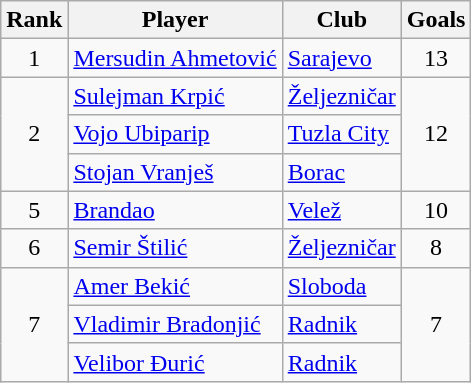<table class="wikitable" style="text-align:center">
<tr>
<th>Rank</th>
<th>Player</th>
<th>Club</th>
<th>Goals</th>
</tr>
<tr>
<td>1</td>
<td align=left> <a href='#'>Mersudin Ahmetović</a></td>
<td align=left><a href='#'>Sarajevo</a></td>
<td>13</td>
</tr>
<tr>
<td rowspan=3>2</td>
<td align=left> <a href='#'>Sulejman Krpić</a></td>
<td align=left><a href='#'>Željezničar</a></td>
<td rowspan=3>12</td>
</tr>
<tr>
<td align=left> <a href='#'>Vojo Ubiparip</a></td>
<td align=left><a href='#'>Tuzla City</a></td>
</tr>
<tr>
<td align=left> <a href='#'>Stojan Vranješ</a></td>
<td align=left><a href='#'>Borac</a></td>
</tr>
<tr>
<td>5</td>
<td align=left> <a href='#'>Brandao</a></td>
<td align=left><a href='#'>Velež</a></td>
<td>10</td>
</tr>
<tr>
<td>6</td>
<td align=left> <a href='#'>Semir Štilić</a></td>
<td align=left><a href='#'>Željezničar</a></td>
<td>8</td>
</tr>
<tr>
<td rowspan=3>7</td>
<td align=left> <a href='#'>Amer Bekić</a></td>
<td align=left><a href='#'>Sloboda</a></td>
<td rowspan=4>7</td>
</tr>
<tr>
<td align=left> <a href='#'>Vladimir Bradonjić</a></td>
<td align=left><a href='#'>Radnik</a></td>
</tr>
<tr>
<td align=left> <a href='#'>Velibor Đurić</a></td>
<td align=left><a href='#'>Radnik</a></td>
</tr>
</table>
